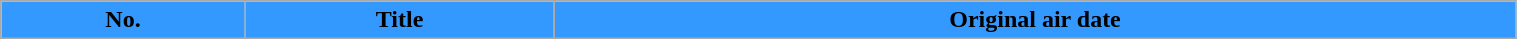<table class="wikitable plainrowheaders" style="width:80%; background:#fff;">
<tr>
<th style="background:#39f;">No.</th>
<th style="background:#39f;">Title</th>
<th style="background:#39f;">Original air date<br>




</th>
</tr>
</table>
